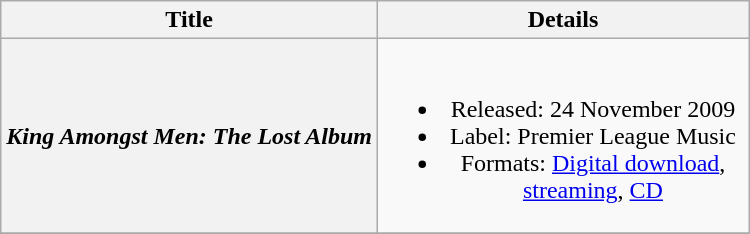<table class="wikitable plainrowheaders" style="text-align:center;">
<tr>
<th scope="col" rowspan="1">Title</th>
<th scope="col" rowspan="1" style="width:15em;">Details</th>
</tr>
<tr>
<th scope="row"><em>King Amongst Men: The Lost Album</em></th>
<td><br><ul><li>Released: 24 November 2009</li><li>Label: Premier League Music</li><li>Formats: <a href='#'>Digital download</a>, <a href='#'>streaming</a>, <a href='#'>CD</a></li></ul></td>
</tr>
<tr>
</tr>
</table>
